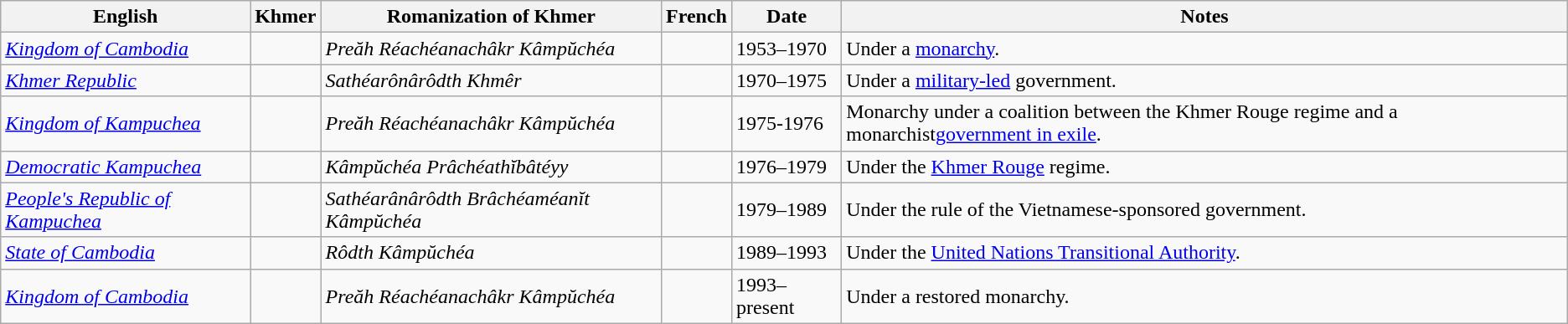<table class="wikitable" style="float:center; clear:right;">
<tr>
<th>English</th>
<th>Khmer</th>
<th>Romanization of Khmer</th>
<th>French</th>
<th>Date</th>
<th>Notes</th>
</tr>
<tr>
<td><em><a href='#'>Kingdom of Cambodia</a></em></td>
<td></td>
<td><em>Preăh Réachéanachâkr Kâmpŭchéa</em></td>
<td></td>
<td>1953–1970</td>
<td>Under a <a href='#'>monarchy</a>.</td>
</tr>
<tr>
<td><em><a href='#'>Khmer Republic</a></em></td>
<td></td>
<td><em>Sathéarônârôdth Khmêr</em></td>
<td></td>
<td>1970–1975</td>
<td>Under a <a href='#'>military-led</a> government.</td>
</tr>
<tr>
<td><em><a href='#'>Kingdom of Kampuchea</a></em></td>
<td></td>
<td><em>Preăh Réachéanachâkr Kâmpŭchéa</em></td>
<td></td>
<td>1975-1976</td>
<td>Monarchy under a coalition between the Khmer Rouge regime and a monarchist<a href='#'>government in exile</a>.</td>
</tr>
<tr>
<td><em><a href='#'>Democratic Kampuchea</a></em></td>
<td></td>
<td><em>Kâmpŭchéa Prâchéathĭbâtéyy</em></td>
<td></td>
<td>1976–1979</td>
<td>Under the <a href='#'>Khmer Rouge</a> regime.</td>
</tr>
<tr>
<td><em><a href='#'>People's Republic of Kampuchea</a></em></td>
<td></td>
<td><em>Sathéarânârôdth Brâchéaméanĭt Kâmpŭchéa</em></td>
<td></td>
<td>1979–1989</td>
<td>Under the rule of the Vietnamese-sponsored government.</td>
</tr>
<tr>
<td><em><a href='#'>State of Cambodia</a></em></td>
<td></td>
<td><em>Rôdth Kâmpŭchéa</em></td>
<td></td>
<td>1989–1993</td>
<td>Under the <a href='#'>United Nations Transitional Authority</a>.</td>
</tr>
<tr>
<td><em><a href='#'>Kingdom of Cambodia</a></em></td>
<td></td>
<td><em>Preăh Réachéanachâkr Kâmpŭchéa</em></td>
<td></td>
<td>1993–present</td>
<td>Under a restored monarchy.</td>
</tr>
</table>
